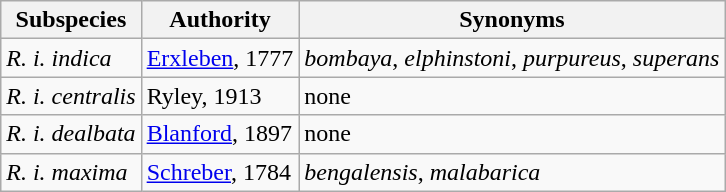<table class="wikitable">
<tr>
<th>Subspecies</th>
<th>Authority</th>
<th>Synonyms</th>
</tr>
<tr>
<td><em>R. i. indica</em></td>
<td><a href='#'>Erxleben</a>, 1777</td>
<td><em>bombaya</em>, <em>elphinstoni</em>, <em>purpureus</em>, <em>superans</em></td>
</tr>
<tr>
<td><em>R. i. centralis</em></td>
<td>Ryley, 1913</td>
<td>none</td>
</tr>
<tr>
<td><em>R. i. dealbata</em></td>
<td><a href='#'>Blanford</a>, 1897</td>
<td>none</td>
</tr>
<tr>
<td><em>R. i. maxima</em></td>
<td><a href='#'>Schreber</a>, 1784</td>
<td><em>bengalensis</em>, <em>malabarica</em></td>
</tr>
</table>
